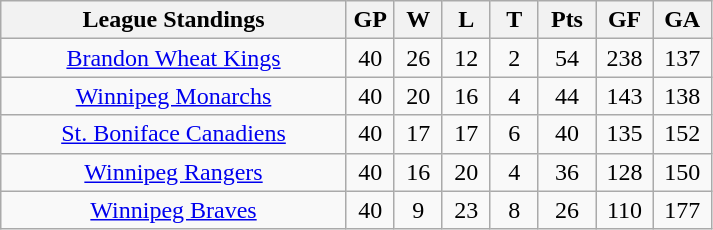<table class="wikitable" style="text-align:center">
<tr>
<th width="45%">League Standings</th>
<th width="6.25%">GP</th>
<th width="6.25%">W</th>
<th width="6.25%">L</th>
<th width="6.25%">T</th>
<th width="7.5%">Pts</th>
<th width="7.5%">GF</th>
<th width="7.5%">GA</th>
</tr>
<tr>
<td><a href='#'>Brandon Wheat Kings</a></td>
<td>40</td>
<td>26</td>
<td>12</td>
<td>2</td>
<td>54</td>
<td>238</td>
<td>137</td>
</tr>
<tr>
<td><a href='#'>Winnipeg Monarchs</a></td>
<td>40</td>
<td>20</td>
<td>16</td>
<td>4</td>
<td>44</td>
<td>143</td>
<td>138</td>
</tr>
<tr>
<td><a href='#'>St. Boniface Canadiens</a></td>
<td>40</td>
<td>17</td>
<td>17</td>
<td>6</td>
<td>40</td>
<td>135</td>
<td>152</td>
</tr>
<tr>
<td><a href='#'>Winnipeg Rangers</a></td>
<td>40</td>
<td>16</td>
<td>20</td>
<td>4</td>
<td>36</td>
<td>128</td>
<td>150</td>
</tr>
<tr>
<td><a href='#'>Winnipeg Braves</a></td>
<td>40</td>
<td>9</td>
<td>23</td>
<td>8</td>
<td>26</td>
<td>110</td>
<td>177</td>
</tr>
</table>
